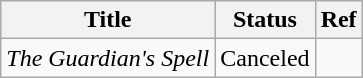<table class="wikitable sortable">
<tr>
<th>Title</th>
<th>Status</th>
<th>Ref</th>
</tr>
<tr>
<td><em>The Guardian's Spell</em></td>
<td>Canceled</td>
<td></td>
</tr>
</table>
